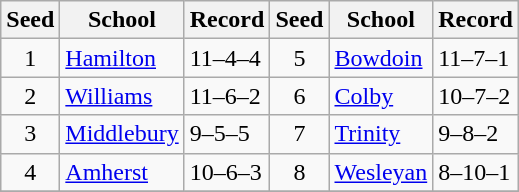<table class="wikitable">
<tr>
<th>Seed</th>
<th>School</th>
<th>Record</th>
<th>Seed</th>
<th>School</th>
<th>Record</th>
</tr>
<tr>
<td align=center>1</td>
<td><a href='#'>Hamilton</a></td>
<td>11–4–4</td>
<td align=center>5</td>
<td><a href='#'>Bowdoin</a></td>
<td>11–7–1</td>
</tr>
<tr>
<td align=center>2</td>
<td><a href='#'>Williams</a></td>
<td>11–6–2</td>
<td align=center>6</td>
<td><a href='#'>Colby</a></td>
<td>10–7–2</td>
</tr>
<tr>
<td align=center>3</td>
<td><a href='#'>Middlebury</a></td>
<td>9–5–5</td>
<td align=center>7</td>
<td><a href='#'>Trinity</a></td>
<td>9–8–2</td>
</tr>
<tr>
<td align=center>4</td>
<td><a href='#'>Amherst</a></td>
<td>10–6–3</td>
<td align=center>8</td>
<td><a href='#'>Wesleyan</a></td>
<td>8–10–1</td>
</tr>
<tr>
</tr>
</table>
